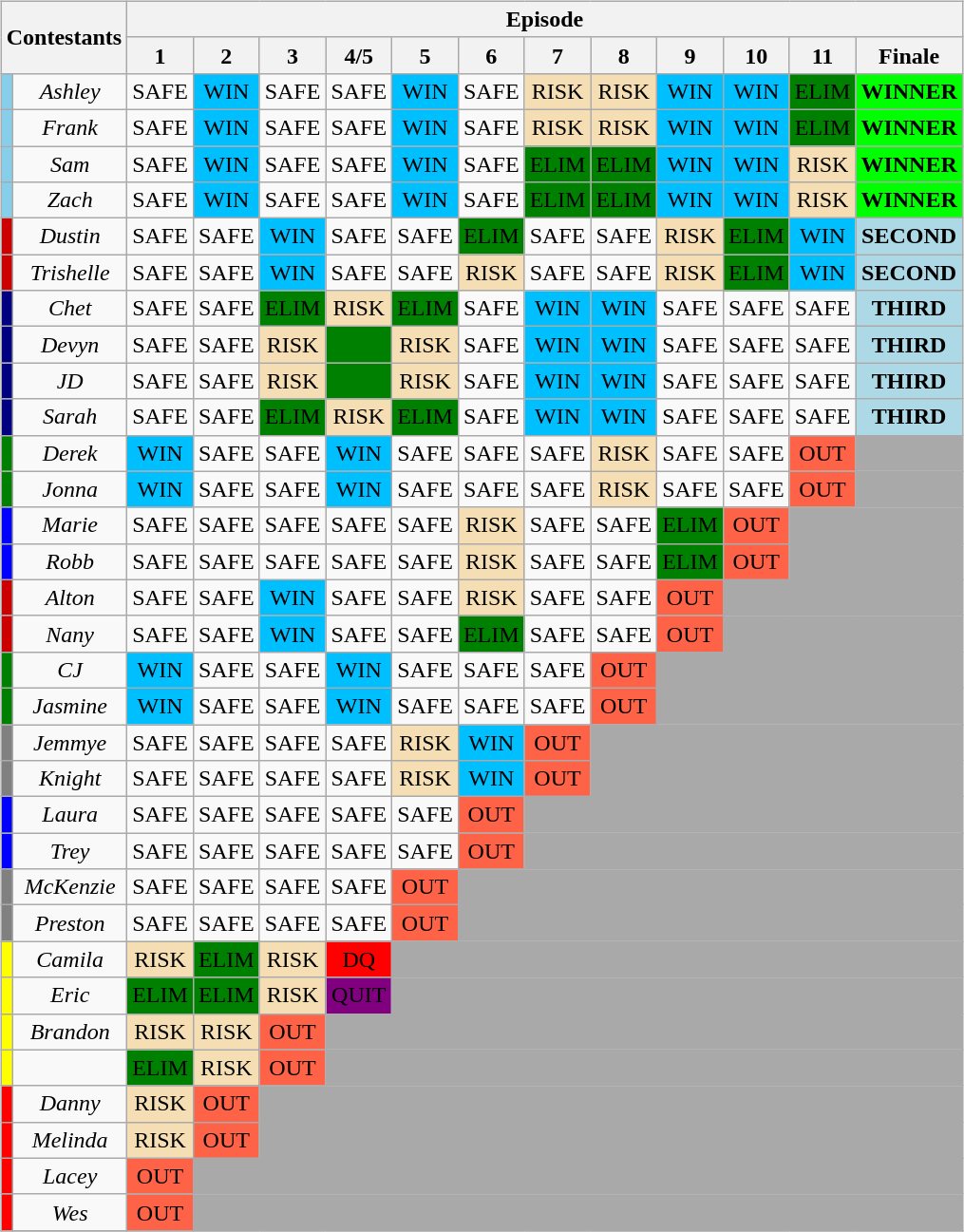<table>
<tr valign="top">
<td><br><table class="wikitable" border="2" style="text-align:center; font-size:100%;">
<tr>
<th rowspan=2 colspan=2>Contestants</th>
<th colspan=16>Episode</th>
</tr>
<tr>
<th>1</th>
<th>2</th>
<th>3</th>
<th>4/5</th>
<th>5</th>
<th>6</th>
<th>7</th>
<th>8</th>
<th>9</th>
<th>10</th>
<th>11</th>
<th>Finale</th>
</tr>
<tr>
<td bgcolor="skyblue"></td>
<td><em>Ashley</em></td>
<td>SAFE</td>
<td bgcolor="deepskyblue">WIN</td>
<td>SAFE</td>
<td>SAFE</td>
<td bgcolor="deepskyblue">WIN</td>
<td>SAFE</td>
<td bgcolor="wheat">RISK</td>
<td bgcolor="wheat">RISK</td>
<td bgcolor="deepskyblue">WIN</td>
<td bgcolor="deepskyblue">WIN</td>
<td bgcolor="green"><span>ELIM</span></td>
<td bgcolor="lime"><strong>WINNER</strong></td>
</tr>
<tr>
<td bgcolor="skyblue"></td>
<td><em>Frank</em></td>
<td>SAFE</td>
<td bgcolor="deepskyblue">WIN</td>
<td>SAFE</td>
<td>SAFE</td>
<td bgcolor="deepskyblue">WIN</td>
<td>SAFE</td>
<td bgcolor="wheat">RISK</td>
<td bgcolor="wheat">RISK</td>
<td bgcolor="deepskyblue">WIN</td>
<td bgcolor="deepskyblue">WIN</td>
<td bgcolor="green"><span>ELIM</span></td>
<td bgcolor="lime"><strong>WINNER</strong></td>
</tr>
<tr>
<td bgcolor="skyblue"></td>
<td><em>Sam</em></td>
<td>SAFE</td>
<td bgcolor="deepskyblue">WIN</td>
<td>SAFE</td>
<td>SAFE</td>
<td bgcolor="deepskyblue">WIN</td>
<td>SAFE</td>
<td bgcolor="green"><span>ELIM</span></td>
<td bgcolor="green"><span>ELIM</span></td>
<td bgcolor="deepskyblue">WIN</td>
<td bgcolor="deepskyblue">WIN</td>
<td bgcolor="wheat">RISK</td>
<td bgcolor="lime"><strong>WINNER</strong></td>
</tr>
<tr>
<td bgcolor="skyblue"></td>
<td><em>Zach</em></td>
<td>SAFE</td>
<td bgcolor="deepskyblue">WIN</td>
<td>SAFE</td>
<td>SAFE</td>
<td bgcolor="deepskyblue">WIN</td>
<td>SAFE</td>
<td bgcolor="green"><span>ELIM</span></td>
<td bgcolor="green"><span>ELIM</span></td>
<td bgcolor="deepskyblue">WIN</td>
<td bgcolor="deepskyblue">WIN</td>
<td bgcolor="wheat">RISK</td>
<td bgcolor="lime"><strong>WINNER</strong></td>
</tr>
<tr>
<td bgcolor="#CC0000"></td>
<td><em>Dustin</em></td>
<td>SAFE</td>
<td>SAFE</td>
<td bgcolor="deepskyblue">WIN</td>
<td>SAFE</td>
<td>SAFE</td>
<td bgcolor="green"><span>ELIM</span></td>
<td>SAFE</td>
<td>SAFE</td>
<td bgcolor="wheat">RISK</td>
<td bgcolor="green"><span>ELIM</span></td>
<td bgcolor="deepskyblue">WIN</td>
<td bgcolor="lightblue"><strong>SECOND</strong></td>
</tr>
<tr>
<td bgcolor="#CC0000"></td>
<td><em>Trishelle</em></td>
<td>SAFE</td>
<td>SAFE</td>
<td bgcolor="deepskyblue">WIN</td>
<td>SAFE</td>
<td>SAFE</td>
<td bgcolor="wheat">RISK</td>
<td>SAFE</td>
<td>SAFE</td>
<td bgcolor="wheat">RISK</td>
<td bgcolor="green"><span>ELIM</span></td>
<td bgcolor="deepskyblue">WIN</td>
<td bgcolor="lightblue"><strong>SECOND</strong></td>
</tr>
<tr>
<td bgcolor="navy"></td>
<td><em>Chet</em></td>
<td>SAFE</td>
<td>SAFE</td>
<td bgcolor="green"><span>ELIM</span></td>
<td bgcolor="wheat">RISK</td>
<td bgcolor="green"><span>ELIM</span></td>
<td>SAFE</td>
<td bgcolor="deepskyblue">WIN</td>
<td bgcolor="deepskyblue">WIN</td>
<td>SAFE</td>
<td>SAFE</td>
<td>SAFE</td>
<td bgcolor="lightblue"><strong>THIRD</strong></td>
</tr>
<tr>
<td bgcolor="navy"></td>
<td><em>Devyn</em></td>
<td>SAFE</td>
<td>SAFE</td>
<td bgcolor="wheat">RISK</td>
<td bgcolor="green"></td>
<td bgcolor="wheat">RISK</td>
<td>SAFE</td>
<td bgcolor="deepskyblue">WIN</td>
<td bgcolor="deepskyblue">WIN</td>
<td>SAFE</td>
<td>SAFE</td>
<td>SAFE</td>
<td bgcolor="lightblue"><strong>THIRD</strong></td>
</tr>
<tr>
<td bgcolor="navy"></td>
<td><em>JD</em></td>
<td>SAFE</td>
<td>SAFE</td>
<td bgcolor="wheat">RISK</td>
<td bgcolor="green"></td>
<td bgcolor="wheat">RISK</td>
<td>SAFE</td>
<td bgcolor="deepskyblue">WIN</td>
<td bgcolor="deepskyblue">WIN</td>
<td>SAFE</td>
<td>SAFE</td>
<td>SAFE</td>
<td bgcolor="lightblue"><strong>THIRD</strong></td>
</tr>
<tr>
<td bgcolor="navy"></td>
<td><em>Sarah</em></td>
<td>SAFE</td>
<td>SAFE</td>
<td bgcolor="green"><span>ELIM</span></td>
<td bgcolor="wheat">RISK</td>
<td bgcolor="green"><span>ELIM</span></td>
<td>SAFE</td>
<td bgcolor="deepskyblue">WIN</td>
<td bgcolor="deepskyblue">WIN</td>
<td>SAFE</td>
<td>SAFE</td>
<td>SAFE</td>
<td bgcolor="lightblue"><strong>THIRD</strong></td>
</tr>
<tr>
<td bgcolor="green"></td>
<td><em>Derek</em></td>
<td bgcolor="deepskyblue">WIN</td>
<td>SAFE</td>
<td>SAFE</td>
<td bgcolor="deepskyblue">WIN</td>
<td>SAFE</td>
<td>SAFE</td>
<td>SAFE</td>
<td bgcolor="wheat">RISK</td>
<td>SAFE</td>
<td>SAFE</td>
<td bgcolor="tomato">OUT</td>
<td colspan="1" style="background:darkgray"></td>
</tr>
<tr>
<td bgcolor="green"></td>
<td><em>Jonna</em></td>
<td bgcolor="deepskyblue">WIN</td>
<td>SAFE</td>
<td>SAFE</td>
<td bgcolor="deepskyblue">WIN</td>
<td>SAFE</td>
<td>SAFE</td>
<td>SAFE</td>
<td bgcolor="wheat">RISK</td>
<td>SAFE</td>
<td>SAFE</td>
<td bgcolor="tomato">OUT</td>
<td colspan="1" style="background:darkgray"></td>
</tr>
<tr>
<td bgcolor="blue"></td>
<td><em>Marie</em></td>
<td>SAFE</td>
<td>SAFE</td>
<td>SAFE</td>
<td>SAFE</td>
<td>SAFE</td>
<td bgcolor="wheat">RISK</td>
<td>SAFE</td>
<td>SAFE</td>
<td bgcolor="green"><span>ELIM</span></td>
<td bgcolor="tomato">OUT</td>
<td colspan="2" style="background:darkgray"></td>
</tr>
<tr>
<td bgcolor="blue"></td>
<td><em>Robb</em></td>
<td>SAFE</td>
<td>SAFE</td>
<td>SAFE</td>
<td>SAFE</td>
<td>SAFE</td>
<td bgcolor="wheat">RISK</td>
<td>SAFE</td>
<td>SAFE</td>
<td bgcolor="green"><span>ELIM</span></td>
<td bgcolor="tomato">OUT</td>
<td colspan="2" style="background:darkgray"></td>
</tr>
<tr>
<td bgcolor="#CC0000"></td>
<td><em>Alton</em></td>
<td>SAFE</td>
<td>SAFE</td>
<td bgcolor="deepskyblue">WIN</td>
<td>SAFE</td>
<td>SAFE</td>
<td bgcolor="wheat">RISK</td>
<td>SAFE</td>
<td>SAFE</td>
<td bgcolor="tomato">OUT</td>
<td colspan="3" style="background:darkgray"></td>
</tr>
<tr>
<td bgcolor="#CC0000"></td>
<td><em>Nany</em></td>
<td>SAFE</td>
<td>SAFE</td>
<td bgcolor="deepskyblue">WIN</td>
<td>SAFE</td>
<td>SAFE</td>
<td bgcolor="green"><span>ELIM</span></td>
<td>SAFE</td>
<td>SAFE</td>
<td bgcolor="tomato">OUT</td>
<td colspan="3" style="background:darkgray"></td>
</tr>
<tr>
<td bgcolor="green"></td>
<td><em>CJ</em></td>
<td bgcolor="deepskyblue">WIN</td>
<td>SAFE</td>
<td>SAFE</td>
<td bgcolor="deepskyblue">WIN</td>
<td>SAFE</td>
<td>SAFE</td>
<td>SAFE</td>
<td bgcolor="tomato">OUT</td>
<td colspan="4" style="background:darkgray"></td>
</tr>
<tr>
<td bgcolor="green"></td>
<td><em>Jasmine</em></td>
<td bgcolor="deepskyblue">WIN</td>
<td>SAFE</td>
<td>SAFE</td>
<td bgcolor="deepskyblue">WIN</td>
<td>SAFE</td>
<td>SAFE</td>
<td>SAFE</td>
<td bgcolor="tomato">OUT</td>
<td colspan="4" style="background:darkgray"></td>
</tr>
<tr>
<td bgcolor="grey"></td>
<td><em>Jemmye</em></td>
<td>SAFE</td>
<td>SAFE</td>
<td>SAFE</td>
<td>SAFE</td>
<td bgcolor="wheat">RISK</td>
<td bgcolor="deepskyblue">WIN</td>
<td bgcolor="tomato">OUT</td>
<td colspan="5" style="background:darkgray"></td>
</tr>
<tr>
<td bgcolor="grey"></td>
<td><em>Knight</em></td>
<td>SAFE</td>
<td>SAFE</td>
<td>SAFE</td>
<td>SAFE</td>
<td bgcolor="wheat">RISK</td>
<td bgcolor="deepskyblue">WIN</td>
<td bgcolor="tomato">OUT</td>
<td colspan="5" style="background:darkgray"></td>
</tr>
<tr>
<td bgcolor="blue"></td>
<td><em>Laura</em></td>
<td>SAFE</td>
<td>SAFE</td>
<td>SAFE</td>
<td>SAFE</td>
<td>SAFE</td>
<td bgcolor="tomato">OUT</td>
<td colspan="6" style="background:darkgray"></td>
</tr>
<tr>
<td bgcolor="blue"></td>
<td><em>Trey</em></td>
<td>SAFE</td>
<td>SAFE</td>
<td>SAFE</td>
<td>SAFE</td>
<td>SAFE</td>
<td bgcolor="tomato">OUT</td>
<td colspan="6" style="background:darkgray"></td>
</tr>
<tr>
<td bgcolor="grey"></td>
<td><em>McKenzie</em></td>
<td>SAFE</td>
<td>SAFE</td>
<td>SAFE</td>
<td>SAFE</td>
<td bgcolor="tomato">OUT</td>
<td colspan="7" style="background:darkgray"></td>
</tr>
<tr>
<td bgcolor="grey"></td>
<td><em>Preston</em></td>
<td>SAFE</td>
<td>SAFE</td>
<td>SAFE</td>
<td>SAFE</td>
<td bgcolor="tomato">OUT</td>
<td colspan="7" style="background:darkgray"></td>
</tr>
<tr>
<td bgcolor="yellow"></td>
<td><em>Camila</em></td>
<td bgcolor="wheat">RISK</td>
<td bgcolor="green"><span>ELIM</span></td>
<td bgcolor="wheat">RISK</td>
<td bgcolor="red"><span>DQ</span></td>
<td colspan="8" style="background:darkgray"></td>
</tr>
<tr>
<td bgcolor="yellow"></td>
<td><em>Eric</em></td>
<td bgcolor="green"><span>ELIM</span></td>
<td bgcolor="green"><span>ELIM</span></td>
<td bgcolor="wheat">RISK</td>
<td bgcolor="purple"><span>QUIT</span></td>
<td colspan="8" style="background:darkgray"></td>
</tr>
<tr>
<td bgcolor="yellow"></td>
<td><em>Brandon</em></td>
<td bgcolor="wheat">RISK</td>
<td bgcolor="wheat">RISK</td>
<td bgcolor="tomato">OUT</td>
<td colspan="9" style="background:darkgray"></td>
</tr>
<tr>
<td bgcolor="yellow"></td>
<td></td>
<td bgcolor="green"><span>ELIM</span></td>
<td bgcolor="wheat">RISK</td>
<td bgcolor="tomato">OUT</td>
<td colspan="9" style="background:darkgray"></td>
</tr>
<tr>
<td bgcolor="red"></td>
<td><em>Danny</em></td>
<td bgcolor="wheat">RISK</td>
<td bgcolor="tomato">OUT</td>
<td colspan="10" style="background:darkgray"></td>
</tr>
<tr>
<td bgcolor="red"></td>
<td><em>Melinda</em></td>
<td bgcolor="wheat">RISK</td>
<td bgcolor="tomato">OUT</td>
<td colspan="10" style="background:darkgray"></td>
</tr>
<tr>
<td bgcolor="red"></td>
<td><em>Lacey</em></td>
<td bgcolor="tomato">OUT</td>
<td colspan="11" style="background:darkgray"></td>
</tr>
<tr>
<td bgcolor="red"></td>
<td><em>Wes</em></td>
<td bgcolor="tomato">OUT</td>
<td colspan="11" style="background:darkgray"></td>
</tr>
<tr>
</tr>
</table>
</td>
</tr>
</table>
